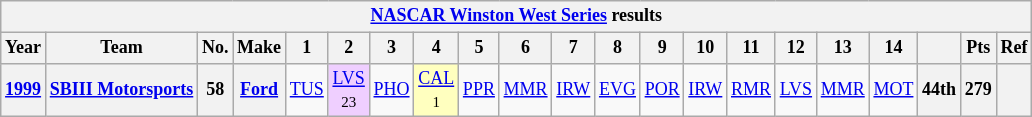<table class="wikitable" style="text-align:center; font-size:75%">
<tr>
<th colspan=23><a href='#'>NASCAR Winston West Series</a> results</th>
</tr>
<tr>
<th>Year</th>
<th>Team</th>
<th>No.</th>
<th>Make</th>
<th>1</th>
<th>2</th>
<th>3</th>
<th>4</th>
<th>5</th>
<th>6</th>
<th>7</th>
<th>8</th>
<th>9</th>
<th>10</th>
<th>11</th>
<th>12</th>
<th>13</th>
<th>14</th>
<th></th>
<th>Pts</th>
<th>Ref</th>
</tr>
<tr>
<th><a href='#'>1999</a></th>
<th><a href='#'>SBIII Motorsports</a></th>
<th>58</th>
<th><a href='#'>Ford</a></th>
<td><a href='#'>TUS</a></td>
<td style="background:#EFCFFF;"><a href='#'>LVS</a><br><small>23</small></td>
<td><a href='#'>PHO</a></td>
<td style="background:#FFFFBF;"><a href='#'>CAL</a><br><small>1</small></td>
<td><a href='#'>PPR</a></td>
<td><a href='#'>MMR</a></td>
<td><a href='#'>IRW</a></td>
<td><a href='#'>EVG</a></td>
<td><a href='#'>POR</a></td>
<td><a href='#'>IRW</a></td>
<td><a href='#'>RMR</a></td>
<td><a href='#'>LVS</a></td>
<td><a href='#'>MMR</a></td>
<td><a href='#'>MOT</a></td>
<th>44th</th>
<th>279</th>
<th></th>
</tr>
</table>
